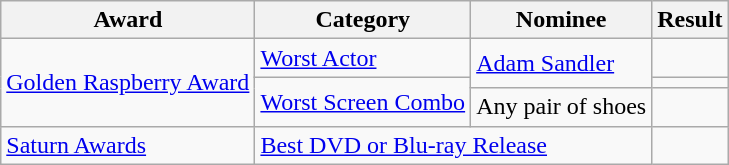<table class="wikitable">
<tr>
<th>Award</th>
<th>Category</th>
<th>Nominee</th>
<th>Result</th>
</tr>
<tr>
<td rowspan=3><a href='#'>Golden Raspberry Award</a></td>
<td><a href='#'>Worst Actor</a></td>
<td rowspan=2><a href='#'>Adam Sandler</a></td>
<td></td>
</tr>
<tr>
<td rowspan=2><a href='#'>Worst Screen Combo</a></td>
<td></td>
</tr>
<tr>
<td>Any pair of shoes</td>
<td></td>
</tr>
<tr>
<td><a href='#'>Saturn Awards</a></td>
<td colspan=2><a href='#'>Best DVD or Blu-ray Release</a></td>
<td></td>
</tr>
</table>
